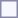<table style="border:1px solid #8888aa; background-color:#f7f8ff; padding:5px; font-size:95%; margin: 0px 12px 12px 0px;">
</table>
